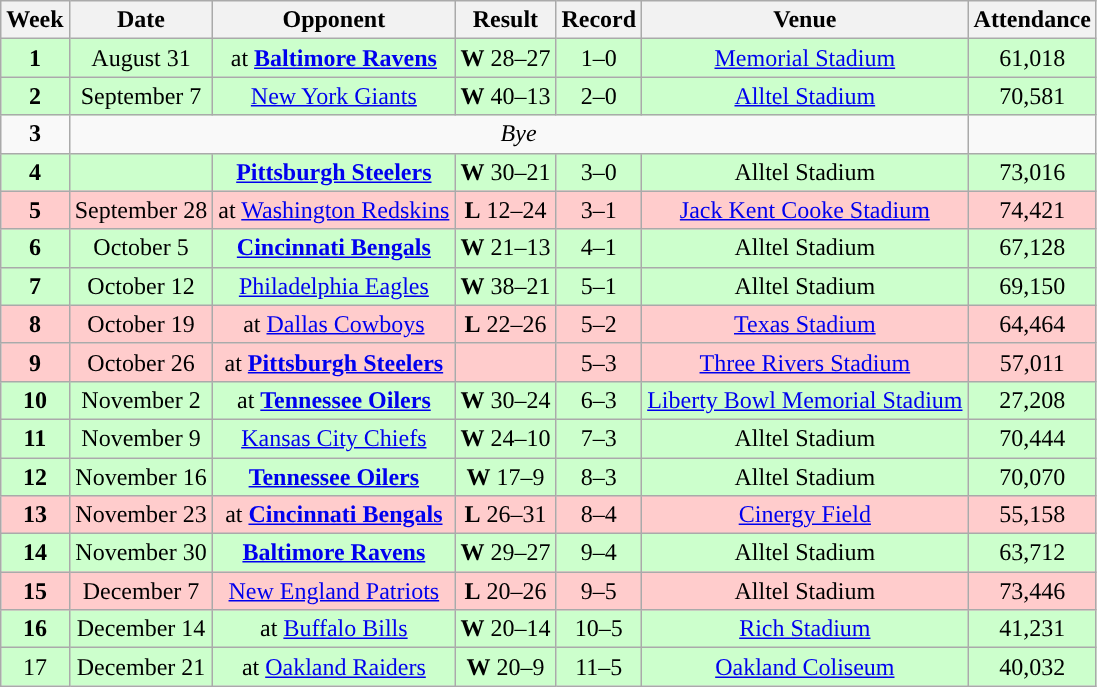<table class="wikitable" style="text-align:center">
<tr>
<th>Week</th>
<th>Date</th>
<th>Opponent</th>
<th>Result</th>
<th>Record</th>
<th>Venue</th>
<th>Attendance</th>
</tr>
<tr style="background: #cfc;">
<td><strong>1</strong></td>
<td>August 31</td>
<td>at <strong><a href='#'>Baltimore Ravens</a></strong></td>
<td><strong>W</strong> 28–27</td>
<td>1–0</td>
<td><a href='#'>Memorial Stadium</a></td>
<td>61,018</td>
</tr>
<tr style="background: #cfc;">
<td><strong>2</strong></td>
<td>September 7</td>
<td><a href='#'>New York Giants</a></td>
<td><strong>W</strong> 40–13</td>
<td>2–0</td>
<td><a href='#'>Alltel Stadium</a></td>
<td>70,581</td>
</tr>
<tr>
<td><strong>3</strong></td>
<td colspan=5 align="center"><em>Bye</em></td>
</tr>
<tr style="background: #cfc;">
<td><strong>4</strong></td>
<td></td>
<td><strong><a href='#'>Pittsburgh Steelers</a></strong></td>
<td><strong>W</strong> 30–21</td>
<td>3–0</td>
<td>Alltel Stadium</td>
<td>73,016</td>
</tr>
<tr style="background: #fcc;">
<td><strong>5</strong></td>
<td>September 28</td>
<td>at <a href='#'>Washington Redskins</a></td>
<td><strong>L</strong> 12–24</td>
<td>3–1</td>
<td><a href='#'>Jack Kent Cooke Stadium</a></td>
<td>74,421</td>
</tr>
<tr style="background: #cfc;">
<td><strong>6</strong></td>
<td>October 5</td>
<td><strong><a href='#'>Cincinnati Bengals</a></strong></td>
<td><strong>W</strong> 21–13</td>
<td>4–1</td>
<td>Alltel Stadium</td>
<td>67,128</td>
</tr>
<tr style="background: #cfc;">
<td><strong>7</strong></td>
<td>October 12</td>
<td><a href='#'>Philadelphia Eagles</a></td>
<td><strong>W</strong> 38–21</td>
<td>5–1</td>
<td>Alltel Stadium</td>
<td>69,150</td>
</tr>
<tr style="background: #fcc;">
<td><strong>8</strong></td>
<td>October 19</td>
<td>at <a href='#'>Dallas Cowboys</a></td>
<td><strong>L</strong> 22–26</td>
<td>5–2</td>
<td><a href='#'>Texas Stadium</a></td>
<td>64,464</td>
</tr>
<tr style="background: #fcc;">
<td><strong>9</strong></td>
<td>October 26</td>
<td>at <strong><a href='#'>Pittsburgh Steelers</a></strong></td>
<td></td>
<td>5–3</td>
<td><a href='#'>Three Rivers Stadium</a></td>
<td>57,011</td>
</tr>
<tr style="background: #cfc;">
<td><strong>10</strong></td>
<td>November 2</td>
<td>at <strong><a href='#'>Tennessee Oilers</a></strong></td>
<td><strong>W</strong> 30–24</td>
<td>6–3</td>
<td><a href='#'>Liberty Bowl Memorial Stadium</a></td>
<td>27,208</td>
</tr>
<tr style="background: #cfc;">
<td><strong>11</strong></td>
<td>November 9</td>
<td><a href='#'>Kansas City Chiefs</a></td>
<td><strong>W</strong> 24–10</td>
<td>7–3</td>
<td>Alltel Stadium</td>
<td>70,444</td>
</tr>
<tr style="background: #cfc;">
<td><strong>12</strong></td>
<td>November 16</td>
<td><strong><a href='#'>Tennessee Oilers</a></strong></td>
<td><strong>W</strong> 17–9</td>
<td>8–3</td>
<td>Alltel Stadium</td>
<td>70,070</td>
</tr>
<tr style="background: #fcc;">
<td><strong>13</strong></td>
<td>November 23</td>
<td>at <strong><a href='#'>Cincinnati Bengals</a></strong></td>
<td><strong>L</strong> 26–31</td>
<td>8–4</td>
<td><a href='#'>Cinergy Field</a></td>
<td>55,158</td>
</tr>
<tr style="background: #cfc;">
<td><strong>14</strong></td>
<td>November 30</td>
<td><strong><a href='#'>Baltimore Ravens</a></strong></td>
<td><strong>W</strong> 29–27</td>
<td>9–4</td>
<td>Alltel Stadium</td>
<td>63,712</td>
</tr>
<tr style="background: #fcc;">
<td><strong>15</strong></td>
<td>December 7</td>
<td><a href='#'>New England Patriots</a></td>
<td><strong>L</strong> 20–26</td>
<td>9–5</td>
<td>Alltel Stadium</td>
<td>73,446</td>
</tr>
<tr style="background: #cfc;">
<td><strong>16</strong></td>
<td>December 14</td>
<td>at <a href='#'>Buffalo Bills</a></td>
<td><strong>W</strong> 20–14</td>
<td>10–5</td>
<td><a href='#'>Rich Stadium</a></td>
<td>41,231</td>
</tr>
<tr style="background: #cfc;">
<td>17</td>
<td>December 21</td>
<td>at <a href='#'>Oakland Raiders</a></td>
<td><strong>W</strong> 20–9</td>
<td>11–5</td>
<td><a href='#'>Oakland Coliseum</a></td>
<td>40,032</td>
</tr>
</table>
